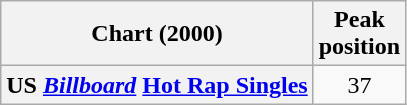<table class="wikitable sortable plainrowheaders">
<tr>
<th>Chart (2000)</th>
<th>Peak<br>position</th>
</tr>
<tr>
<th scope="row">US <em><a href='#'>Billboard</a></em> <a href='#'>Hot Rap Singles</a></th>
<td align="center">37</td>
</tr>
</table>
